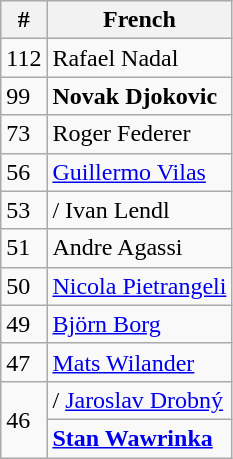<table class=wikitable style="display:inline-table;">
<tr>
<th>#</th>
<th>French</th>
</tr>
<tr>
<td>112</td>
<td> Rafael Nadal</td>
</tr>
<tr>
<td>99</td>
<td> <strong>Novak Djokovic</strong></td>
</tr>
<tr>
<td>73</td>
<td> Roger Federer</td>
</tr>
<tr>
<td>56</td>
<td> <a href='#'>Guillermo Vilas</a></td>
</tr>
<tr>
<td>53</td>
<td>/ Ivan Lendl</td>
</tr>
<tr>
<td>51</td>
<td> Andre Agassi</td>
</tr>
<tr>
<td>50</td>
<td> <a href='#'>Nicola Pietrangeli</a></td>
</tr>
<tr>
<td>49</td>
<td> <a href='#'>Björn Borg</a></td>
</tr>
<tr>
<td>47</td>
<td> <a href='#'>Mats Wilander</a></td>
</tr>
<tr>
<td rowspan=2>46</td>
<td>/ <a href='#'>Jaroslav Drobný</a></td>
</tr>
<tr>
<td> <strong><a href='#'>Stan Wawrinka</a></strong></td>
</tr>
</table>
